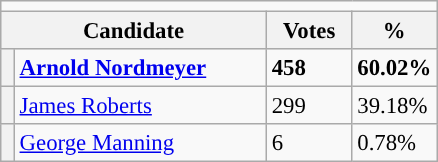<table class="wikitable" style="font-size: 95%;">
<tr>
<td colspan=4></td>
</tr>
<tr style="background-color:#E9E9E9">
<th colspan="2" style="width: 170px">Candidate</th>
<th style="width: 50px">Votes</th>
<th style="width: 40px">%</th>
</tr>
<tr>
<th style="background-color: "></th>
<td><strong><a href='#'>Arnold Nordmeyer</a></strong></td>
<td><strong>458</strong></td>
<td><strong>60.02%</strong></td>
</tr>
<tr>
<th style="background-color: "></th>
<td><a href='#'>James Roberts</a></td>
<td>299</td>
<td>39.18%</td>
</tr>
<tr>
<th style="background-color: "></th>
<td><a href='#'>George Manning</a></td>
<td>6</td>
<td>0.78%</td>
</tr>
</table>
